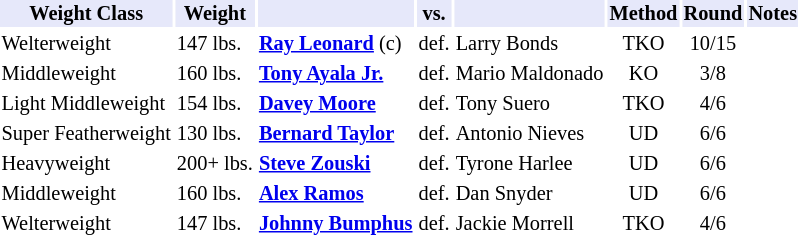<table class="toccolours" style="font-size: 85%;">
<tr>
<th style="background:#e6e8fa; color:#000; text-align:center;">Weight Class</th>
<th style="background:#e6e8fa; color:#000; text-align:center;">Weight</th>
<th style="background:#e6e8fa; color:#000; text-align:center;"></th>
<th style="background:#e6e8fa; color:#000; text-align:center;">vs.</th>
<th style="background:#e6e8fa; color:#000; text-align:center;"></th>
<th style="background:#e6e8fa; color:#000; text-align:center;">Method</th>
<th style="background:#e6e8fa; color:#000; text-align:center;">Round</th>
<th style="background:#e6e8fa; color:#000; text-align:center;">Notes</th>
</tr>
<tr>
<td>Welterweight</td>
<td>147 lbs.</td>
<td><strong><a href='#'>Ray Leonard</a></strong> (c)</td>
<td>def.</td>
<td>Larry Bonds</td>
<td align=center>TKO</td>
<td align=center>10/15</td>
<td></td>
</tr>
<tr>
<td>Middleweight</td>
<td>160 lbs.</td>
<td><strong><a href='#'>Tony Ayala Jr.</a></strong></td>
<td>def.</td>
<td>Mario Maldonado</td>
<td align=center>KO</td>
<td align=center>3/8</td>
</tr>
<tr>
<td>Light Middleweight</td>
<td>154 lbs.</td>
<td><strong><a href='#'>Davey Moore</a></strong></td>
<td>def.</td>
<td>Tony Suero</td>
<td align=center>TKO</td>
<td align=center>4/6</td>
</tr>
<tr>
<td>Super Featherweight</td>
<td>130 lbs.</td>
<td><strong><a href='#'>Bernard Taylor</a></strong></td>
<td>def.</td>
<td>Antonio Nieves</td>
<td align=center>UD</td>
<td align=center>6/6</td>
</tr>
<tr>
<td>Heavyweight</td>
<td>200+ lbs.</td>
<td><strong><a href='#'>Steve Zouski</a></strong></td>
<td>def.</td>
<td>Tyrone Harlee</td>
<td align=center>UD</td>
<td align=center>6/6</td>
</tr>
<tr>
<td>Middleweight</td>
<td>160 lbs.</td>
<td><strong><a href='#'>Alex Ramos</a></strong></td>
<td>def.</td>
<td>Dan Snyder</td>
<td align=center>UD</td>
<td align=center>6/6</td>
</tr>
<tr>
<td>Welterweight</td>
<td>147 lbs.</td>
<td><strong><a href='#'>Johnny Bumphus</a></strong></td>
<td>def.</td>
<td>Jackie Morrell</td>
<td align=center>TKO</td>
<td align=center>4/6</td>
</tr>
</table>
